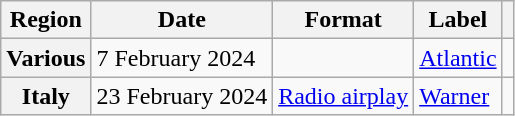<table class="wikitable plainrowheaders">
<tr>
<th scope="col">Region</th>
<th scope="col">Date</th>
<th scope="col">Format</th>
<th scope="col">Label</th>
<th scope="col"></th>
</tr>
<tr>
<th scope="row">Various</th>
<td>7 February 2024</td>
<td></td>
<td><a href='#'>Atlantic</a></td>
<td style="text-align:center"></td>
</tr>
<tr>
<th scope="row">Italy</th>
<td>23 February 2024</td>
<td><a href='#'>Radio airplay</a></td>
<td><a href='#'>Warner</a></td>
<td style="text-align:center"></td>
</tr>
</table>
